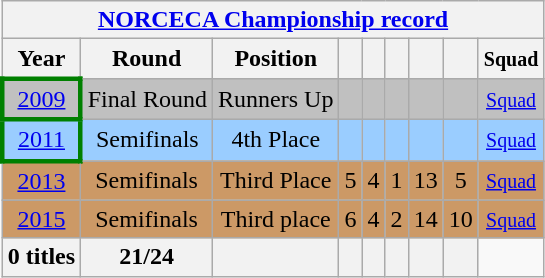<table class="wikitable" style="text-align: center;">
<tr>
<th colspan=9><a href='#'>NORCECA Championship record</a></th>
</tr>
<tr>
<th>Year</th>
<th>Round</th>
<th>Position</th>
<th></th>
<th></th>
<th></th>
<th></th>
<th></th>
<th><small>Squad</small></th>
</tr>
<tr bgcolor=silver>
<td style="border: 3px solid green"> <a href='#'>2009</a></td>
<td>Final Round</td>
<td>Runners Up</td>
<td></td>
<td></td>
<td></td>
<td></td>
<td></td>
<td><small><a href='#'>Squad</a></small></td>
</tr>
<tr bgcolor=#9acdff>
<td style="border: 3px solid green"> <a href='#'>2011</a></td>
<td>Semifinals</td>
<td>4th Place</td>
<td></td>
<td></td>
<td></td>
<td></td>
<td></td>
<td><small><a href='#'>Squad</a></small></td>
</tr>
<tr bgcolor=cc9966>
<td> <a href='#'>2013</a></td>
<td>Semifinals</td>
<td>Third Place</td>
<td>5</td>
<td>4</td>
<td>1</td>
<td>13</td>
<td>5</td>
<td><small><a href='#'>Squad</a></small></td>
</tr>
<tr bgcolor=cc9966>
<td> <a href='#'>2015</a></td>
<td>Semifinals</td>
<td>Third place</td>
<td>6</td>
<td>4</td>
<td>2</td>
<td>14</td>
<td>10</td>
<td><small><a href='#'>Squad</a></small></td>
</tr>
<tr>
<th>0 titles</th>
<th>21/24</th>
<th></th>
<th></th>
<th></th>
<th></th>
<th></th>
<th></th>
</tr>
</table>
